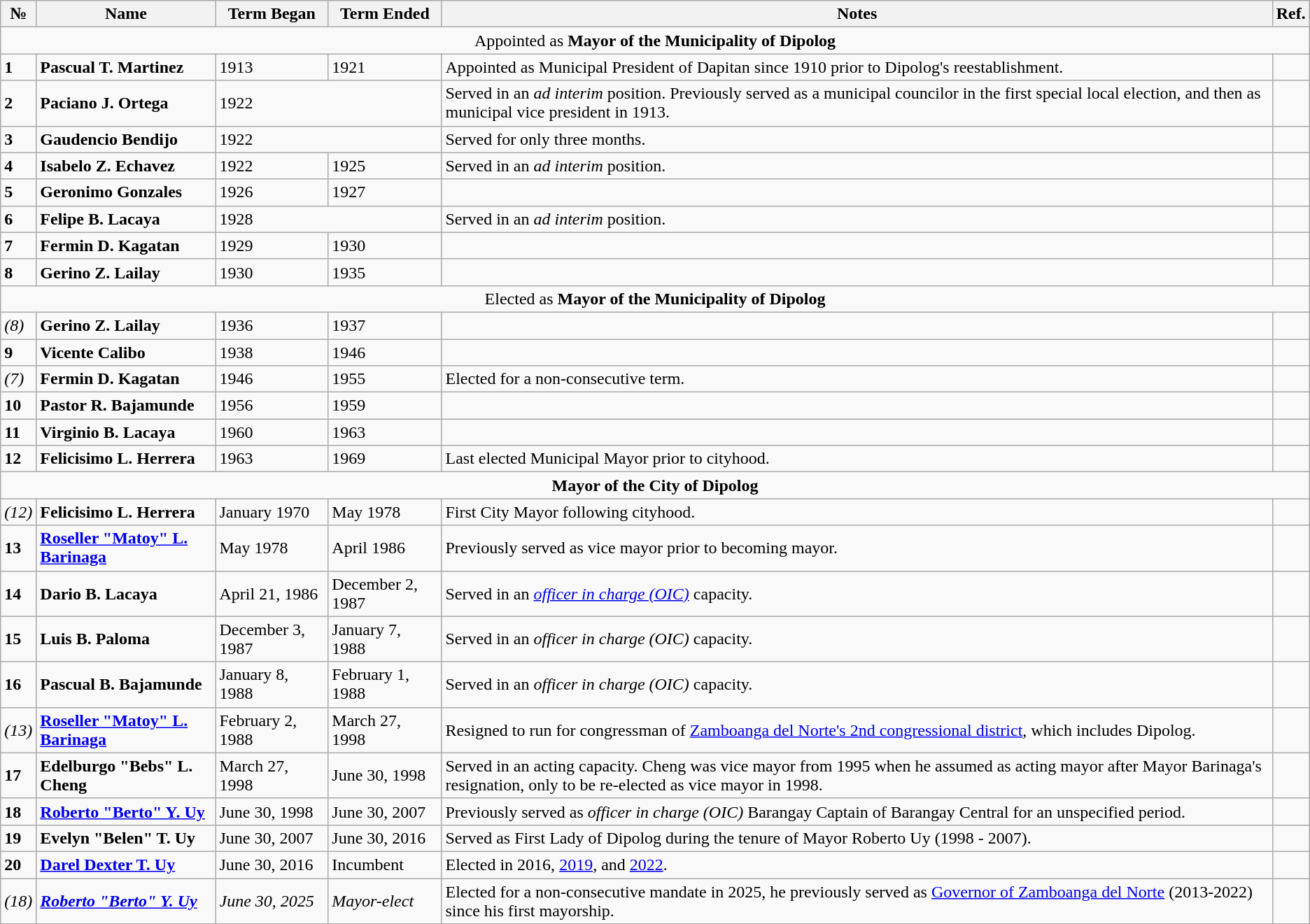<table class=wikitable>
<tr>
<th>№</th>
<th>Name</th>
<th>Term Began</th>
<th>Term Ended</th>
<th>Notes</th>
<th>Ref.</th>
</tr>
<tr>
<td colspan=6 align=center>Appointed as <strong>Mayor of the Municipality of Dipolog</strong></td>
</tr>
<tr>
<td><strong>1</strong></td>
<td><strong>Pascual T. Martinez</strong><br></td>
<td>1913</td>
<td>1921</td>
<td>Appointed as Municipal President of Dapitan since 1910 prior to Dipolog's reestablishment.</td>
<td></td>
</tr>
<tr>
<td><strong>2</strong></td>
<td><strong>Paciano J. Ortega</strong><br></td>
<td colspan="2">1922</td>
<td>Served in an <em>ad interim</em> position. Previously served as a municipal councilor in the first special local election, and then as municipal vice president in 1913.</td>
<td></td>
</tr>
<tr>
<td><strong>3</strong></td>
<td><strong>Gaudencio Bendijo</strong></td>
<td colspan="2">1922</td>
<td>Served for only three months.</td>
<td></td>
</tr>
<tr>
<td><strong>4</strong></td>
<td><strong>Isabelo Z. Echavez</strong><br></td>
<td>1922</td>
<td>1925</td>
<td>Served in an <em>ad interim</em> position.</td>
<td></td>
</tr>
<tr>
<td><strong>5</strong></td>
<td><strong>Geronimo Gonzales</strong><br></td>
<td>1926</td>
<td>1927</td>
<td></td>
<td></td>
</tr>
<tr>
<td><strong>6</strong></td>
<td><strong>Felipe B. Lacaya</strong><br></td>
<td colspan="2">1928</td>
<td>Served in an <em>ad interim</em> position.</td>
<td></td>
</tr>
<tr>
<td><strong>7</strong></td>
<td><strong>Fermin D. Kagatan</strong></td>
<td>1929</td>
<td>1930</td>
<td></td>
<td></td>
</tr>
<tr>
<td><strong>8</strong></td>
<td><strong>Gerino Z. Lailay</strong><br></td>
<td>1930</td>
<td>1935</td>
<td></td>
<td></td>
</tr>
<tr>
<td colspan="6" align=center>Elected as <strong>Mayor of the Municipality of Dipolog</strong></td>
</tr>
<tr>
<td><em>(8)</em></td>
<td><strong>Gerino Z. Lailay</strong><br></td>
<td>1936</td>
<td>1937</td>
<td></td>
<td></td>
</tr>
<tr>
<td><strong>9</strong></td>
<td><strong>Vicente Calibo</strong><br></td>
<td>1938</td>
<td>1946</td>
<td></td>
<td></td>
</tr>
<tr>
<td><em>(7)</em></td>
<td><strong>Fermin D. Kagatan</strong></td>
<td>1946</td>
<td>1955</td>
<td>Elected for a non-consecutive term.</td>
<td></td>
</tr>
<tr>
<td><strong>10</strong></td>
<td><strong>Pastor R. Bajamunde</strong><br></td>
<td>1956</td>
<td>1959</td>
<td></td>
<td></td>
</tr>
<tr>
<td><strong>11</strong></td>
<td><strong>Virginio B. Lacaya</strong><br></td>
<td>1960</td>
<td>1963</td>
<td></td>
<td></td>
</tr>
<tr>
<td><strong>12</strong></td>
<td><strong>Felicisimo L. Herrera</strong><br></td>
<td>1963</td>
<td>1969</td>
<td>Last elected Municipal Mayor prior to cityhood.</td>
<td></td>
</tr>
<tr>
<td colspan="6" align=center><strong>Mayor of the City of Dipolog</strong></td>
</tr>
<tr>
<td><em>(12)</em></td>
<td><strong>Felicisimo L. Herrera</strong><br></td>
<td>January 1970</td>
<td>May 1978</td>
<td>First City Mayor following cityhood.</td>
<td></td>
</tr>
<tr>
<td><strong>13</strong></td>
<td><strong><a href='#'>Roseller "Matoy" L. Barinaga</a></strong><br></td>
<td>May 1978</td>
<td>April 1986</td>
<td>Previously served as vice mayor prior to becoming mayor.</td>
<td></td>
</tr>
<tr>
<td><strong>14</strong></td>
<td><strong>Dario B. Lacaya</strong><br></td>
<td>April 21, 1986</td>
<td>December 2, 1987</td>
<td>Served in an <em><a href='#'>officer in charge (OIC)</a></em> capacity.</td>
<td></td>
</tr>
<tr>
<td><strong>15</strong></td>
<td><strong>Luis B. Paloma</strong></td>
<td>December 3, 1987</td>
<td>January 7, 1988</td>
<td>Served in an <em>officer in charge (OIC)</em> capacity.</td>
<td></td>
</tr>
<tr>
<td><strong>16</strong></td>
<td><strong>Pascual B. Bajamunde</strong><br></td>
<td>January 8, 1988</td>
<td>February 1, 1988</td>
<td>Served in an <em>officer in charge (OIC)</em> capacity.</td>
<td></td>
</tr>
<tr>
<td><em>(13)</em></td>
<td><strong><a href='#'>Roseller "Matoy" L. Barinaga</a></strong><br></td>
<td>February 2, 1988</td>
<td>March 27, 1998</td>
<td>Resigned to run for congressman of <a href='#'>Zamboanga del Norte's 2nd congressional district</a>, which includes Dipolog.</td>
<td></td>
</tr>
<tr>
<td><strong>17</strong></td>
<td><strong>Edelburgo "Bebs" L. Cheng</strong><br></td>
<td>March 27, 1998</td>
<td>June 30, 1998</td>
<td>Served in an acting capacity. Cheng was vice mayor from 1995 when he assumed as acting mayor after Mayor Barinaga's resignation, only to be re-elected as vice mayor in 1998.</td>
<td></td>
</tr>
<tr>
<td><strong>18</strong></td>
<td><strong><a href='#'>Roberto "Berto" Y. Uy</a></strong><br></td>
<td>June 30, 1998</td>
<td>June 30, 2007</td>
<td>Previously served as <em>officer in charge (OIC)</em> Barangay Captain of Barangay Central for an unspecified period.</td>
<td></td>
</tr>
<tr>
<td><strong>19</strong></td>
<td><strong>Evelyn "Belen" T. Uy</strong><br></td>
<td>June 30, 2007</td>
<td>June 30, 2016</td>
<td>Served as First Lady of Dipolog during the tenure of Mayor Roberto Uy (1998 - 2007).</td>
<td></td>
</tr>
<tr>
<td><strong>20</strong></td>
<td><strong><a href='#'>Darel Dexter T. Uy</a></strong><br></td>
<td>June 30, 2016</td>
<td>Incumbent<br></td>
<td>Elected in 2016, <a href='#'>2019</a>, and  <a href='#'>2022</a>.</td>
<td></td>
</tr>
<tr>
<td><em>(18)</em></td>
<td><strong><em><a href='#'>Roberto "Berto" Y. Uy</a></em></strong><br></td>
<td><em>June 30, 2025</em></td>
<td><em>Mayor-elect</em></td>
<td>Elected for a non-consecutive mandate in 2025, he previously served as <a href='#'>Governor of Zamboanga del Norte</a> (2013-2022) since his first mayorship.</td>
<td></td>
</tr>
</table>
